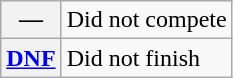<table class="wikitable">
<tr>
<th scope="row">—</th>
<td>Did not compete</td>
</tr>
<tr>
<th scope="row"><a href='#'>DNF</a></th>
<td>Did not finish</td>
</tr>
</table>
